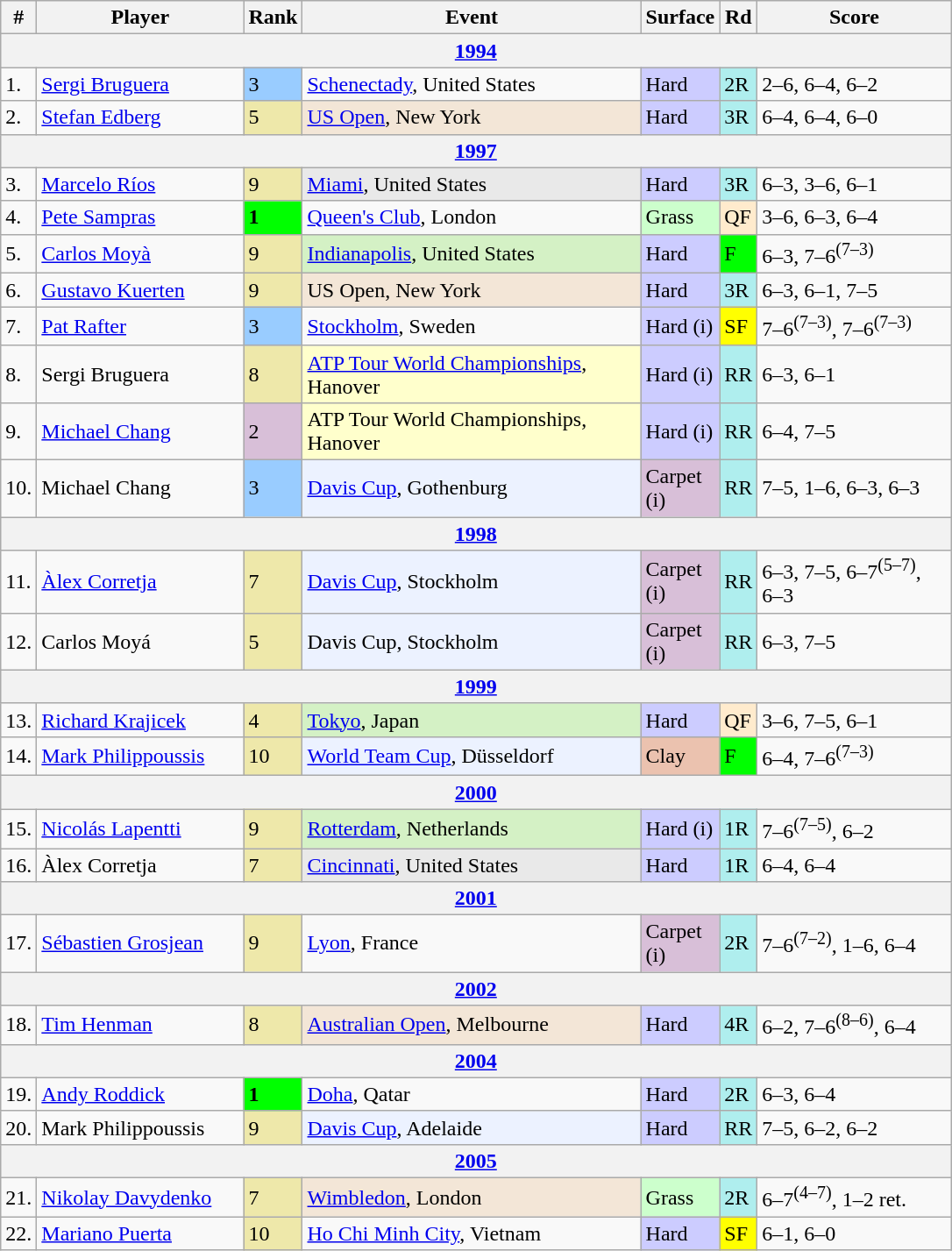<table class="wikitable sortable">
<tr>
<th width=10>#</th>
<th width=150>Player</th>
<th width=10>Rank</th>
<th width=250>Event</th>
<th width=20>Surface</th>
<th width=10>Rd</th>
<th width=140>Score</th>
</tr>
<tr>
<th colspan=7><a href='#'>1994</a></th>
</tr>
<tr>
<td>1.</td>
<td> <a href='#'>Sergi Bruguera</a></td>
<td bgcolor=99ccff>3</td>
<td><a href='#'>Schenectady</a>, United States</td>
<td bgcolor=CCCCFF>Hard</td>
<td bgcolor=afeeee>2R</td>
<td>2–6, 6–4, 6–2</td>
</tr>
<tr>
<td>2.</td>
<td> <a href='#'>Stefan Edberg</a></td>
<td bgcolor=EEE8AA>5</td>
<td bgcolor=f3e6d7><a href='#'>US Open</a>, New York</td>
<td bgcolor=CCCCFF>Hard</td>
<td bgcolor=afeeee>3R</td>
<td>6–4, 6–4, 6–0</td>
</tr>
<tr>
<th colspan=7><a href='#'>1997</a></th>
</tr>
<tr>
<td>3.</td>
<td> <a href='#'>Marcelo Ríos</a></td>
<td bgcolor=EEE8AA>9</td>
<td bgcolor=e9e9e9><a href='#'>Miami</a>, United States</td>
<td bgcolor=CCCCFF>Hard</td>
<td bgcolor=afeeee>3R</td>
<td>6–3, 3–6, 6–1</td>
</tr>
<tr>
<td>4.</td>
<td> <a href='#'>Pete Sampras</a></td>
<td bgcolor=lime><strong>1</strong></td>
<td><a href='#'>Queen's Club</a>, London</td>
<td bgcolor=#cfc>Grass</td>
<td bgcolor=ffebcd>QF</td>
<td>3–6, 6–3, 6–4</td>
</tr>
<tr>
<td>5.</td>
<td> <a href='#'>Carlos Moyà</a></td>
<td bgcolor=EEE8AA>9</td>
<td bgcolor=d4f1c5><a href='#'>Indianapolis</a>, United States</td>
<td bgcolor=CCCCFF>Hard</td>
<td bgcolor=lime>F</td>
<td>6–3, 7–6<sup>(7–3)</sup></td>
</tr>
<tr>
<td>6.</td>
<td> <a href='#'>Gustavo Kuerten</a></td>
<td bgcolor=EEE8AA>9</td>
<td bgcolor=f3e6d7>US Open, New York</td>
<td bgcolor=CCCCFF>Hard</td>
<td bgcolor=afeeee>3R</td>
<td>6–3, 6–1, 7–5</td>
</tr>
<tr>
<td>7.</td>
<td> <a href='#'>Pat Rafter</a></td>
<td bgcolor=99ccff>3</td>
<td><a href='#'>Stockholm</a>, Sweden</td>
<td bgcolor=CCCCFF>Hard (i)</td>
<td bgcolor=yellow>SF</td>
<td>7–6<sup>(7–3)</sup>, 7–6<sup>(7–3)</sup></td>
</tr>
<tr>
<td>8.</td>
<td> Sergi Bruguera</td>
<td bgcolor=EEE8AA>8</td>
<td bgcolor=ffffcc><a href='#'>ATP Tour World Championships</a>, Hanover</td>
<td bgcolor=CCCCFF>Hard (i)</td>
<td bgcolor=afeeee>RR</td>
<td>6–3, 6–1</td>
</tr>
<tr>
<td>9.</td>
<td> <a href='#'>Michael Chang</a></td>
<td bgcolor=thistle>2</td>
<td bgcolor=ffffcc>ATP Tour World Championships, Hanover</td>
<td bgcolor=CCCCFF>Hard (i)</td>
<td bgcolor=afeeee>RR</td>
<td>6–4, 7–5</td>
</tr>
<tr>
<td>10.</td>
<td> Michael Chang</td>
<td bgcolor=99ccff>3</td>
<td bgcolor=ECF2FF><a href='#'>Davis Cup</a>, Gothenburg</td>
<td bgcolor=thistle>Carpet (i)</td>
<td bgcolor=afeeee>RR</td>
<td>7–5, 1–6, 6–3, 6–3</td>
</tr>
<tr>
<th colspan=7><a href='#'>1998</a></th>
</tr>
<tr>
<td>11.</td>
<td> <a href='#'>Àlex Corretja</a></td>
<td bgcolor=EEE8AA>7</td>
<td bgcolor=ECF2FF><a href='#'>Davis Cup</a>, Stockholm</td>
<td bgcolor=thistle>Carpet (i)</td>
<td bgcolor=afeeee>RR</td>
<td>6–3, 7–5, 6–7<sup>(5–7)</sup>, 6–3</td>
</tr>
<tr>
<td>12.</td>
<td> Carlos Moyá</td>
<td bgcolor=EEE8AA>5</td>
<td bgcolor=ECF2FF>Davis Cup, Stockholm</td>
<td bgcolor=thistle>Carpet (i)</td>
<td bgcolor=afeeee>RR</td>
<td>6–3, 7–5</td>
</tr>
<tr>
<th colspan=7><a href='#'>1999</a></th>
</tr>
<tr>
<td>13.</td>
<td> <a href='#'>Richard Krajicek</a></td>
<td bgcolor=EEE8AA>4</td>
<td bgcolor=d4f1c5><a href='#'>Tokyo</a>, Japan</td>
<td bgcolor=CCCCFF>Hard</td>
<td bgcolor=ffebcd>QF</td>
<td>3–6, 7–5, 6–1</td>
</tr>
<tr>
<td>14.</td>
<td> <a href='#'>Mark Philippoussis</a></td>
<td bgcolor=EEE8AA>10</td>
<td bgcolor=ECF2FF><a href='#'>World Team Cup</a>, Düsseldorf</td>
<td bgcolor=#ebc2af>Clay</td>
<td bgcolor=lime>F</td>
<td>6–4, 7–6<sup>(7–3)</sup></td>
</tr>
<tr>
<th colspan=7><a href='#'>2000</a></th>
</tr>
<tr>
<td>15.</td>
<td> <a href='#'>Nicolás Lapentti</a></td>
<td bgcolor=EEE8AA>9</td>
<td bgcolor=d4f1c5><a href='#'>Rotterdam</a>, Netherlands</td>
<td bgcolor=CCCCFF>Hard (i)</td>
<td bgcolor=afeeee>1R</td>
<td>7–6<sup>(7–5)</sup>, 6–2</td>
</tr>
<tr>
<td>16.</td>
<td> Àlex Corretja</td>
<td bgcolor=EEE8AA>7</td>
<td bgcolor=e9e9e9><a href='#'>Cincinnati</a>, United States</td>
<td bgcolor=CCCCFF>Hard</td>
<td bgcolor=afeeee>1R</td>
<td>6–4, 6–4</td>
</tr>
<tr>
<th colspan=7><a href='#'>2001</a></th>
</tr>
<tr>
<td>17.</td>
<td> <a href='#'>Sébastien Grosjean</a></td>
<td bgcolor=EEE8AA>9</td>
<td><a href='#'>Lyon</a>, France</td>
<td bgcolor=thistle>Carpet (i)</td>
<td bgcolor=afeeee>2R</td>
<td>7–6<sup>(7–2)</sup>, 1–6, 6–4</td>
</tr>
<tr>
<th colspan=7><a href='#'>2002</a></th>
</tr>
<tr>
<td>18.</td>
<td> <a href='#'>Tim Henman</a></td>
<td bgcolor=EEE8AA>8</td>
<td bgcolor=f3e6d7><a href='#'>Australian Open</a>, Melbourne</td>
<td bgcolor=CCCCFF>Hard</td>
<td bgcolor=afeeee>4R</td>
<td>6–2, 7–6<sup>(8–6)</sup>, 6–4</td>
</tr>
<tr>
<th colspan=7><a href='#'>2004</a></th>
</tr>
<tr>
<td>19.</td>
<td> <a href='#'>Andy Roddick</a></td>
<td bgcolor=lime><strong>1</strong></td>
<td><a href='#'>Doha</a>, Qatar</td>
<td bgcolor=CCCCFF>Hard</td>
<td bgcolor=afeeee>2R</td>
<td>6–3, 6–4</td>
</tr>
<tr>
<td>20.</td>
<td> Mark Philippoussis</td>
<td bgcolor=EEE8AA>9</td>
<td bgcolor=ECF2FF><a href='#'>Davis Cup</a>, Adelaide</td>
<td bgcolor=CCCCFF>Hard</td>
<td bgcolor=afeeee>RR</td>
<td>7–5, 6–2, 6–2</td>
</tr>
<tr>
<th colspan=7><a href='#'>2005</a></th>
</tr>
<tr>
<td>21.</td>
<td> <a href='#'>Nikolay Davydenko</a></td>
<td bgcolor=EEE8AA>7</td>
<td bgcolor=f3e6d7><a href='#'>Wimbledon</a>, London</td>
<td bgcolor=#cfc>Grass</td>
<td bgcolor=afeeee>2R</td>
<td>6–7<sup>(4–7)</sup>, 1–2 ret.</td>
</tr>
<tr>
<td>22.</td>
<td> <a href='#'>Mariano Puerta</a></td>
<td bgcolor=EEE8AA>10</td>
<td><a href='#'>Ho Chi Minh City</a>, Vietnam</td>
<td bgcolor=CCCCFF>Hard</td>
<td bgcolor=yellow>SF</td>
<td>6–1, 6–0</td>
</tr>
</table>
